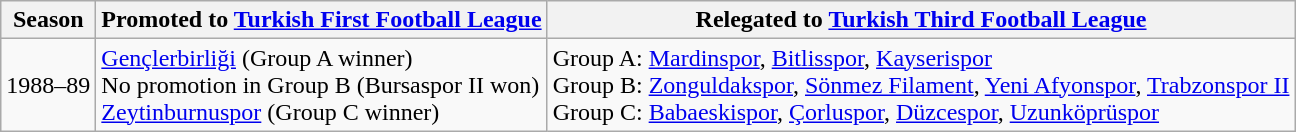<table class="wikitable">
<tr>
<th>Season</th>
<th>Promoted to <a href='#'>Turkish First Football League</a></th>
<th>Relegated to <a href='#'>Turkish Third Football League</a></th>
</tr>
<tr>
<td>1988–89</td>
<td><a href='#'>Gençlerbirliği</a> (Group A winner)<br>No promotion in Group B (Bursaspor II won)<br><a href='#'>Zeytinburnuspor</a> (Group C winner)</td>
<td>Group A: <a href='#'>Mardinspor</a>, <a href='#'>Bitlisspor</a>, <a href='#'>Kayserispor</a><br>Group B: <a href='#'>Zonguldakspor</a>, <a href='#'>Sönmez Filament</a>, <a href='#'>Yeni Afyonspor</a>, <a href='#'>Trabzonspor II</a><br>Group C: <a href='#'>Babaeskispor</a>, <a href='#'>Çorluspor</a>, <a href='#'>Düzcespor</a>, <a href='#'>Uzunköprüspor</a></td>
</tr>
</table>
